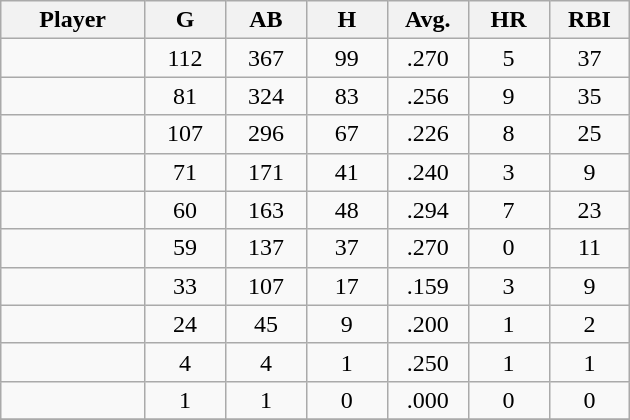<table class="wikitable sortable">
<tr>
<th bgcolor="#DDDDFF" width="16%">Player</th>
<th bgcolor="#DDDDFF" width="9%">G</th>
<th bgcolor="#DDDDFF" width="9%">AB</th>
<th bgcolor="#DDDDFF" width="9%">H</th>
<th bgcolor="#DDDDFF" width="9%">Avg.</th>
<th bgcolor="#DDDDFF" width="9%">HR</th>
<th bgcolor="#DDDDFF" width="9%">RBI</th>
</tr>
<tr align="center">
<td></td>
<td>112</td>
<td>367</td>
<td>99</td>
<td>.270</td>
<td>5</td>
<td>37</td>
</tr>
<tr align="center">
<td></td>
<td>81</td>
<td>324</td>
<td>83</td>
<td>.256</td>
<td>9</td>
<td>35</td>
</tr>
<tr align="center">
<td></td>
<td>107</td>
<td>296</td>
<td>67</td>
<td>.226</td>
<td>8</td>
<td>25</td>
</tr>
<tr align="center">
<td></td>
<td>71</td>
<td>171</td>
<td>41</td>
<td>.240</td>
<td>3</td>
<td>9</td>
</tr>
<tr align="center">
<td></td>
<td>60</td>
<td>163</td>
<td>48</td>
<td>.294</td>
<td>7</td>
<td>23</td>
</tr>
<tr align="center">
<td></td>
<td>59</td>
<td>137</td>
<td>37</td>
<td>.270</td>
<td>0</td>
<td>11</td>
</tr>
<tr align="center">
<td></td>
<td>33</td>
<td>107</td>
<td>17</td>
<td>.159</td>
<td>3</td>
<td>9</td>
</tr>
<tr align="center">
<td></td>
<td>24</td>
<td>45</td>
<td>9</td>
<td>.200</td>
<td>1</td>
<td>2</td>
</tr>
<tr align="center">
<td></td>
<td>4</td>
<td>4</td>
<td>1</td>
<td>.250</td>
<td>1</td>
<td>1</td>
</tr>
<tr align="center">
<td></td>
<td>1</td>
<td>1</td>
<td>0</td>
<td>.000</td>
<td>0</td>
<td>0</td>
</tr>
<tr align="center">
</tr>
</table>
